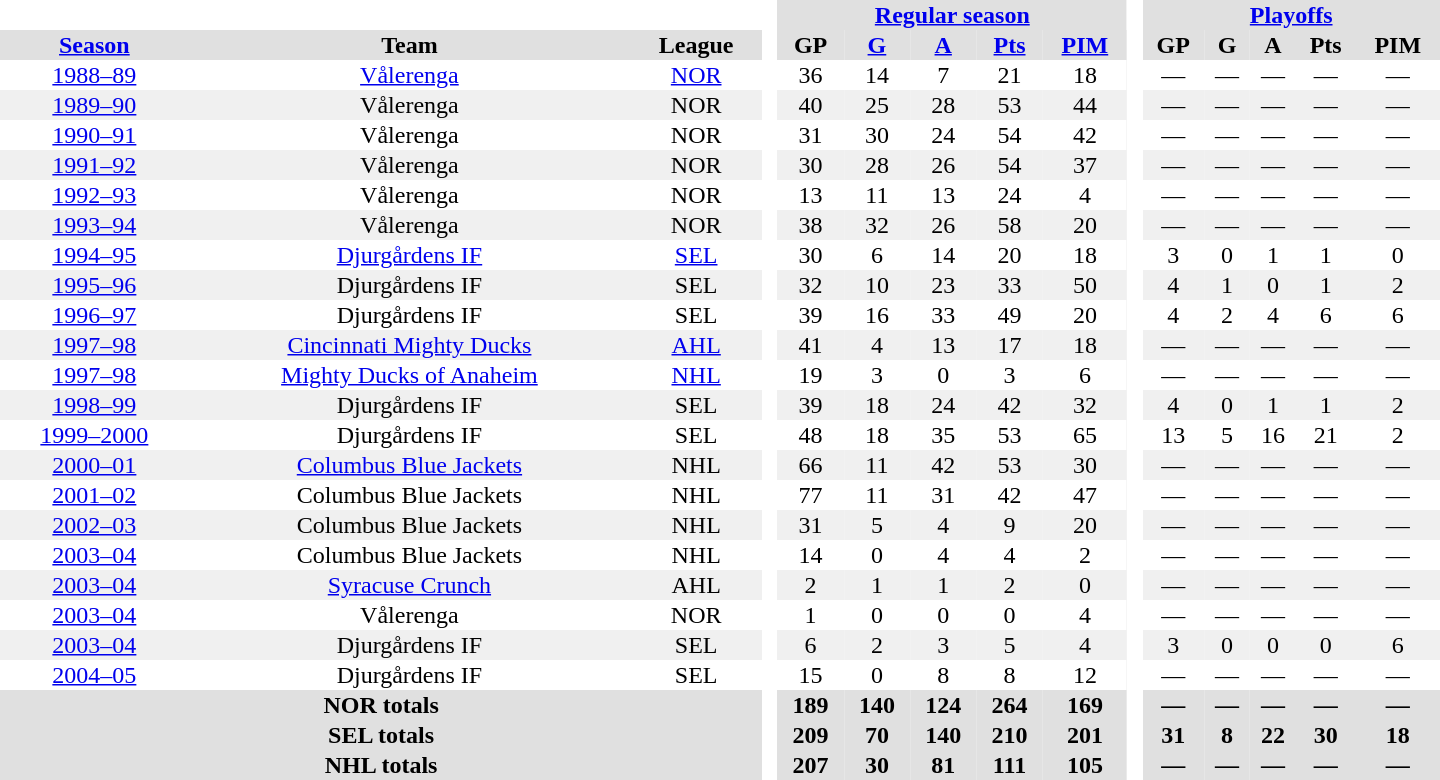<table border="0" cellpadding="1" cellspacing="0" style="text-align:center; width:60em">
<tr bgcolor="#e0e0e0">
<th colspan="3" bgcolor="#ffffff"> </th>
<th rowspan="99" bgcolor="#ffffff"> </th>
<th colspan="5"><a href='#'>Regular season</a></th>
<th rowspan="99" bgcolor="#ffffff"> </th>
<th colspan="5"><a href='#'>Playoffs</a></th>
</tr>
<tr bgcolor="#e0e0e0">
<th><a href='#'>Season</a></th>
<th>Team</th>
<th>League</th>
<th>GP</th>
<th><a href='#'>G</a></th>
<th><a href='#'>A</a></th>
<th><a href='#'>Pts</a></th>
<th><a href='#'>PIM</a></th>
<th>GP</th>
<th>G</th>
<th>A</th>
<th>Pts</th>
<th>PIM</th>
</tr>
<tr>
<td><a href='#'>1988–89</a></td>
<td><a href='#'>Vålerenga</a></td>
<td><a href='#'>NOR</a></td>
<td>36</td>
<td>14</td>
<td>7</td>
<td>21</td>
<td>18</td>
<td>—</td>
<td>—</td>
<td>—</td>
<td>—</td>
<td>—</td>
</tr>
<tr style="background: #f0f0f0;">
<td><a href='#'>1989–90</a></td>
<td>Vålerenga</td>
<td>NOR</td>
<td>40</td>
<td>25</td>
<td>28</td>
<td>53</td>
<td>44</td>
<td>—</td>
<td>—</td>
<td>—</td>
<td>—</td>
<td>—</td>
</tr>
<tr>
<td><a href='#'>1990–91</a></td>
<td>Vålerenga</td>
<td>NOR</td>
<td>31</td>
<td>30</td>
<td>24</td>
<td>54</td>
<td>42</td>
<td>—</td>
<td>—</td>
<td>—</td>
<td>—</td>
<td>—</td>
</tr>
<tr style="background: #f0f0f0;">
<td><a href='#'>1991–92</a></td>
<td>Vålerenga</td>
<td>NOR</td>
<td>30</td>
<td>28</td>
<td>26</td>
<td>54</td>
<td>37</td>
<td>—</td>
<td>—</td>
<td>—</td>
<td>—</td>
<td>—</td>
</tr>
<tr>
<td><a href='#'>1992–93</a></td>
<td>Vålerenga</td>
<td>NOR</td>
<td>13</td>
<td>11</td>
<td>13</td>
<td>24</td>
<td>4</td>
<td>—</td>
<td>—</td>
<td>—</td>
<td>—</td>
<td>—</td>
</tr>
<tr style="background: #f0f0f0;">
<td><a href='#'>1993–94</a></td>
<td>Vålerenga</td>
<td>NOR</td>
<td>38</td>
<td>32</td>
<td>26</td>
<td>58</td>
<td>20</td>
<td>—</td>
<td>—</td>
<td>—</td>
<td>—</td>
<td>—</td>
</tr>
<tr>
<td><a href='#'>1994–95</a></td>
<td><a href='#'>Djurgårdens IF</a></td>
<td><a href='#'>SEL</a></td>
<td>30</td>
<td>6</td>
<td>14</td>
<td>20</td>
<td>18</td>
<td>3</td>
<td>0</td>
<td>1</td>
<td>1</td>
<td>0</td>
</tr>
<tr style="background: #f0f0f0;">
<td><a href='#'>1995–96</a></td>
<td>Djurgårdens IF</td>
<td>SEL</td>
<td>32</td>
<td>10</td>
<td>23</td>
<td>33</td>
<td>50</td>
<td>4</td>
<td>1</td>
<td>0</td>
<td>1</td>
<td>2</td>
</tr>
<tr>
<td><a href='#'>1996–97</a></td>
<td>Djurgårdens IF</td>
<td>SEL</td>
<td>39</td>
<td>16</td>
<td>33</td>
<td>49</td>
<td>20</td>
<td>4</td>
<td>2</td>
<td>4</td>
<td>6</td>
<td>6</td>
</tr>
<tr style="background: #f0f0f0;">
<td><a href='#'>1997–98</a></td>
<td><a href='#'>Cincinnati Mighty Ducks</a></td>
<td><a href='#'>AHL</a></td>
<td>41</td>
<td>4</td>
<td>13</td>
<td>17</td>
<td>18</td>
<td>—</td>
<td>—</td>
<td>—</td>
<td>—</td>
<td>—</td>
</tr>
<tr>
<td><a href='#'>1997–98</a></td>
<td><a href='#'>Mighty Ducks of Anaheim</a></td>
<td><a href='#'>NHL</a></td>
<td>19</td>
<td>3</td>
<td>0</td>
<td>3</td>
<td>6</td>
<td>—</td>
<td>—</td>
<td>—</td>
<td>—</td>
<td>—</td>
</tr>
<tr style="background: #f0f0f0;">
<td><a href='#'>1998–99</a></td>
<td>Djurgårdens IF</td>
<td>SEL</td>
<td>39</td>
<td>18</td>
<td>24</td>
<td>42</td>
<td>32</td>
<td>4</td>
<td>0</td>
<td>1</td>
<td>1</td>
<td>2</td>
</tr>
<tr>
<td><a href='#'>1999–2000</a></td>
<td>Djurgårdens IF</td>
<td>SEL</td>
<td>48</td>
<td>18</td>
<td>35</td>
<td>53</td>
<td>65</td>
<td>13</td>
<td>5</td>
<td>16</td>
<td>21</td>
<td>2</td>
</tr>
<tr style="background: #f0f0f0;">
<td><a href='#'>2000–01</a></td>
<td><a href='#'>Columbus Blue Jackets</a></td>
<td>NHL</td>
<td>66</td>
<td>11</td>
<td>42</td>
<td>53</td>
<td>30</td>
<td>—</td>
<td>—</td>
<td>—</td>
<td>—</td>
<td>—</td>
</tr>
<tr>
<td><a href='#'>2001–02</a></td>
<td>Columbus Blue Jackets</td>
<td>NHL</td>
<td>77</td>
<td>11</td>
<td>31</td>
<td>42</td>
<td>47</td>
<td>—</td>
<td>—</td>
<td>—</td>
<td>—</td>
<td>—</td>
</tr>
<tr style="background: #f0f0f0;">
<td><a href='#'>2002–03</a></td>
<td>Columbus Blue Jackets</td>
<td>NHL</td>
<td>31</td>
<td>5</td>
<td>4</td>
<td>9</td>
<td>20</td>
<td>—</td>
<td>—</td>
<td>—</td>
<td>—</td>
<td>—</td>
</tr>
<tr>
<td><a href='#'>2003–04</a></td>
<td>Columbus Blue Jackets</td>
<td>NHL</td>
<td>14</td>
<td>0</td>
<td>4</td>
<td>4</td>
<td>2</td>
<td>—</td>
<td>—</td>
<td>—</td>
<td>—</td>
<td>—</td>
</tr>
<tr style="background: #f0f0f0;">
<td><a href='#'>2003–04</a></td>
<td><a href='#'>Syracuse Crunch</a></td>
<td>AHL</td>
<td>2</td>
<td>1</td>
<td>1</td>
<td>2</td>
<td>0</td>
<td>—</td>
<td>—</td>
<td>—</td>
<td>—</td>
<td>—</td>
</tr>
<tr>
<td><a href='#'>2003–04</a></td>
<td>Vålerenga</td>
<td>NOR</td>
<td>1</td>
<td>0</td>
<td>0</td>
<td>0</td>
<td>4</td>
<td>—</td>
<td>—</td>
<td>—</td>
<td>—</td>
<td>—</td>
</tr>
<tr style="background: #f0f0f0;">
<td><a href='#'>2003–04</a></td>
<td>Djurgårdens IF</td>
<td>SEL</td>
<td>6</td>
<td>2</td>
<td>3</td>
<td>5</td>
<td>4</td>
<td>3</td>
<td>0</td>
<td>0</td>
<td>0</td>
<td>6</td>
</tr>
<tr>
<td><a href='#'>2004–05</a></td>
<td>Djurgårdens IF</td>
<td>SEL</td>
<td>15</td>
<td>0</td>
<td>8</td>
<td>8</td>
<td>12</td>
<td>—</td>
<td>—</td>
<td>—</td>
<td>—</td>
<td>—</td>
</tr>
<tr style="background: #e0e0e0;">
<th colspan="3">NOR totals</th>
<th>189</th>
<th>140</th>
<th>124</th>
<th>264</th>
<th>169</th>
<th>—</th>
<th>—</th>
<th>—</th>
<th>—</th>
<th>—</th>
</tr>
<tr style="background: #e0e0e0;">
<th colspan="3">SEL totals</th>
<th>209</th>
<th>70</th>
<th>140</th>
<th>210</th>
<th>201</th>
<th>31</th>
<th>8</th>
<th>22</th>
<th>30</th>
<th>18</th>
</tr>
<tr style="background: #e0e0e0;">
<th colspan="3">NHL totals</th>
<th>207</th>
<th>30</th>
<th>81</th>
<th>111</th>
<th>105</th>
<th>—</th>
<th>—</th>
<th>—</th>
<th>—</th>
<th>—</th>
</tr>
</table>
